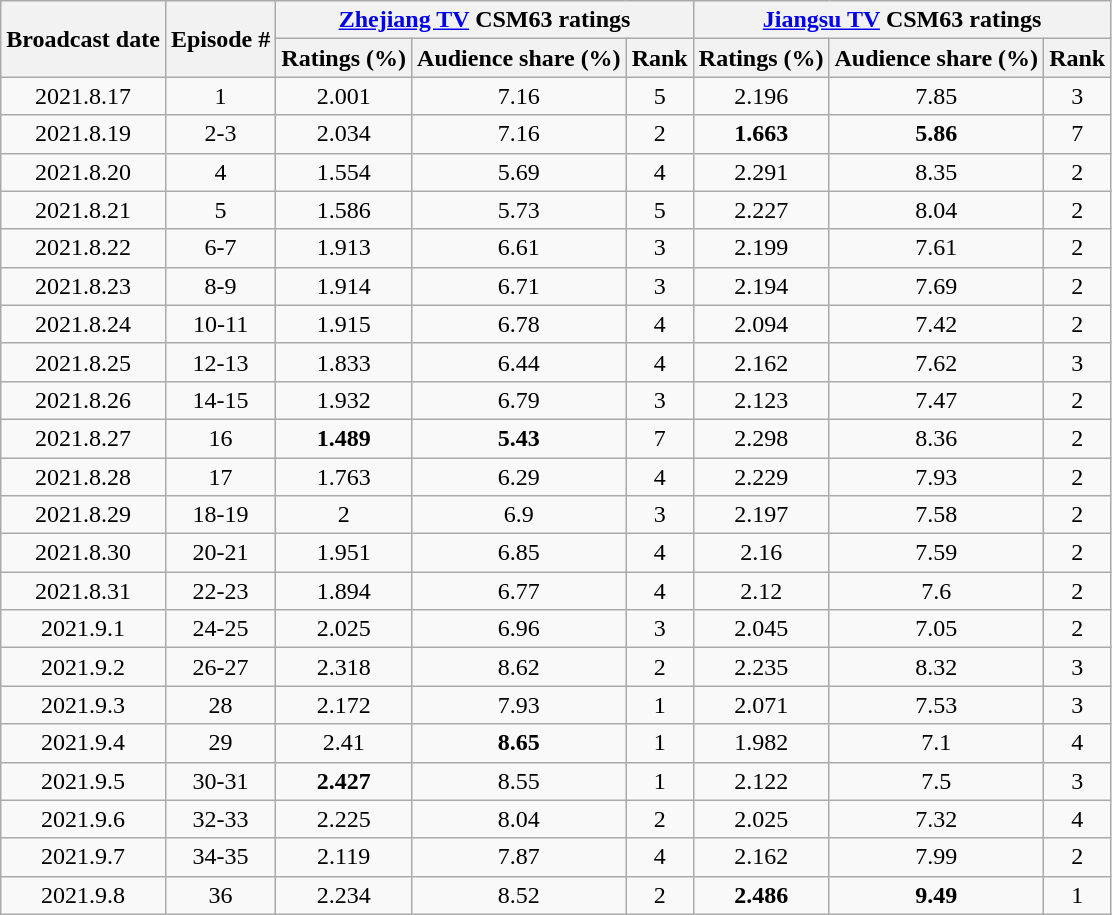<table class="wikitable sortable mw-collapsible mw-collapsed jquery-tablesorter" style="text-align:center">
<tr>
<th rowspan="2">Broadcast date</th>
<th rowspan="2"><strong>Episode #</strong></th>
<th colspan="3"><a href='#'>Zhejiang TV</a> CSM63 ratings</th>
<th colspan="3"><a href='#'>Jiangsu TV</a> CSM63 ratings</th>
</tr>
<tr>
<th><strong>Ratings (%)</strong></th>
<th><strong>Audience share (%)</strong></th>
<th><strong>Rank</strong></th>
<th><strong>Ratings (%)</strong></th>
<th><strong>Audience share (%)</strong></th>
<th><strong>Rank</strong></th>
</tr>
<tr>
<td>2021.8.17</td>
<td>1</td>
<td>2.001</td>
<td>7.16</td>
<td>5</td>
<td>2.196</td>
<td>7.85</td>
<td>3</td>
</tr>
<tr>
<td>2021.8.19</td>
<td>2-3</td>
<td>2.034</td>
<td>7.16</td>
<td>2</td>
<td><strong><span>1.663</span></strong></td>
<td><strong><span>5.86</span></strong></td>
<td>7</td>
</tr>
<tr>
<td>2021.8.20</td>
<td>4</td>
<td>1.554</td>
<td>5.69</td>
<td>4</td>
<td>2.291</td>
<td>8.35</td>
<td>2</td>
</tr>
<tr>
<td>2021.8.21</td>
<td>5</td>
<td>1.586</td>
<td>5.73</td>
<td>5</td>
<td>2.227</td>
<td>8.04</td>
<td>2</td>
</tr>
<tr>
<td>2021.8.22</td>
<td>6-7</td>
<td>1.913</td>
<td>6.61</td>
<td>3</td>
<td>2.199</td>
<td>7.61</td>
<td>2</td>
</tr>
<tr>
<td>2021.8.23</td>
<td>8-9</td>
<td>1.914</td>
<td>6.71</td>
<td>3</td>
<td>2.194</td>
<td>7.69</td>
<td>2</td>
</tr>
<tr>
<td>2021.8.24</td>
<td>10-11</td>
<td>1.915</td>
<td>6.78</td>
<td>4</td>
<td>2.094</td>
<td>7.42</td>
<td>2</td>
</tr>
<tr>
<td>2021.8.25</td>
<td>12-13</td>
<td>1.833</td>
<td>6.44</td>
<td>4</td>
<td>2.162</td>
<td>7.62</td>
<td>3</td>
</tr>
<tr>
<td>2021.8.26</td>
<td>14-15</td>
<td>1.932</td>
<td>6.79</td>
<td>3</td>
<td>2.123</td>
<td>7.47</td>
<td>2</td>
</tr>
<tr>
<td>2021.8.27</td>
<td>16</td>
<td><strong><span>1.489</span></strong></td>
<td><strong><span>5.43</span></strong></td>
<td>7</td>
<td>2.298</td>
<td>8.36</td>
<td>2</td>
</tr>
<tr>
<td>2021.8.28</td>
<td>17</td>
<td>1.763</td>
<td>6.29</td>
<td>4</td>
<td>2.229</td>
<td>7.93</td>
<td>2</td>
</tr>
<tr>
<td>2021.8.29</td>
<td>18-19</td>
<td>2</td>
<td>6.9</td>
<td>3</td>
<td>2.197</td>
<td>7.58</td>
<td>2</td>
</tr>
<tr>
<td>2021.8.30</td>
<td>20-21</td>
<td>1.951</td>
<td>6.85</td>
<td>4</td>
<td>2.16</td>
<td>7.59</td>
<td>2</td>
</tr>
<tr>
<td>2021.8.31</td>
<td>22-23</td>
<td>1.894</td>
<td>6.77</td>
<td>4</td>
<td>2.12</td>
<td>7.6</td>
<td>2</td>
</tr>
<tr>
<td>2021.9.1</td>
<td>24-25</td>
<td>2.025</td>
<td>6.96</td>
<td>3</td>
<td>2.045</td>
<td>7.05</td>
<td>2</td>
</tr>
<tr>
<td>2021.9.2</td>
<td>26-27</td>
<td>2.318</td>
<td>8.62</td>
<td>2</td>
<td>2.235</td>
<td>8.32</td>
<td>3</td>
</tr>
<tr>
<td>2021.9.3</td>
<td>28</td>
<td>2.172</td>
<td>7.93</td>
<td>1</td>
<td>2.071</td>
<td>7.53</td>
<td>3</td>
</tr>
<tr>
<td>2021.9.4</td>
<td>29</td>
<td>2.41</td>
<td><strong><span>8.65</span></strong></td>
<td>1</td>
<td>1.982</td>
<td>7.1</td>
<td>4</td>
</tr>
<tr>
<td>2021.9.5</td>
<td>30-31</td>
<td><strong><span>2.427</span></strong></td>
<td>8.55</td>
<td>1</td>
<td>2.122</td>
<td>7.5</td>
<td>3</td>
</tr>
<tr>
<td>2021.9.6</td>
<td>32-33</td>
<td>2.225</td>
<td>8.04</td>
<td>2</td>
<td>2.025</td>
<td>7.32</td>
<td>4</td>
</tr>
<tr>
<td>2021.9.7</td>
<td>34-35</td>
<td>2.119</td>
<td>7.87</td>
<td>4</td>
<td>2.162</td>
<td>7.99</td>
<td>2</td>
</tr>
<tr>
<td>2021.9.8</td>
<td>36</td>
<td>2.234</td>
<td>8.52</td>
<td>2</td>
<td><strong><span>2.486</span></strong></td>
<td><strong><span>9.49</span></strong></td>
<td>1</td>
</tr>
</table>
